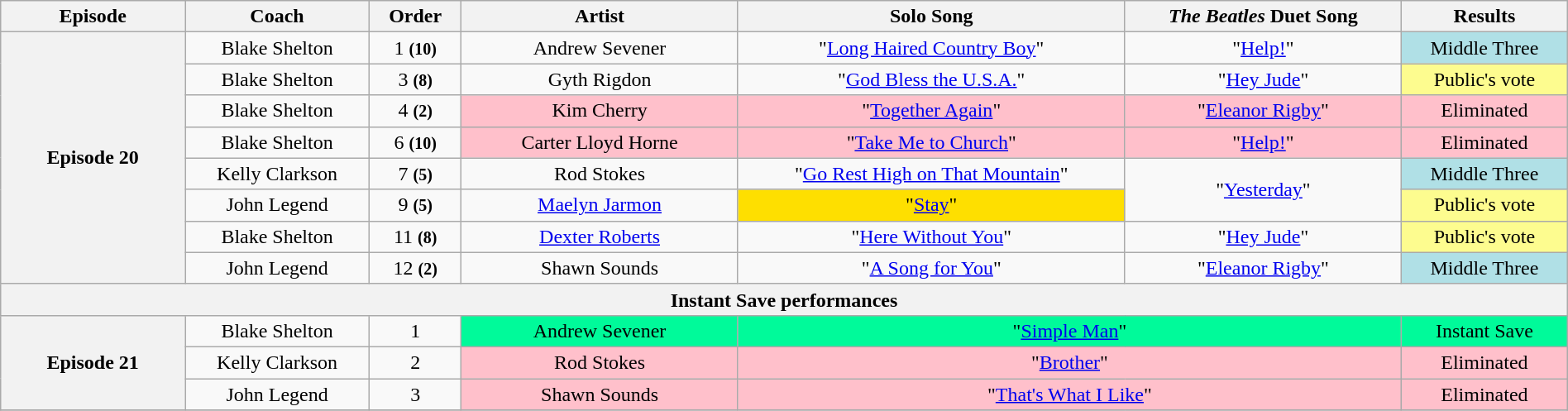<table class="wikitable" style="text-align:center; width:100%;">
<tr>
<th style="width:10%;">Episode</th>
<th style="width:10%;">Coach</th>
<th style="width:05%;">Order</th>
<th style="width:15%;">Artist</th>
<th style="width:21%;">Solo Song</th>
<th style="width:15%;"><em>The Beatles</em> Duet Song</th>
<th style="width:09%;">Results</th>
</tr>
<tr>
<th rowspan="8" scope="row">Episode 20<br><small></small></th>
<td>Blake Shelton</td>
<td>1 <small><strong>(10)</strong></small></td>
<td>Andrew Sevener</td>
<td>"<a href='#'>Long Haired Country Boy</a>"</td>
<td>"<a href='#'>Help!</a>"</td>
<td style="background:#b0e0e6;">Middle Three</td>
</tr>
<tr>
<td>Blake Shelton</td>
<td>3 <small><strong>(8)</strong></small></td>
<td>Gyth Rigdon</td>
<td>"<a href='#'>God Bless the U.S.A.</a>"</td>
<td>"<a href='#'>Hey Jude</a>"</td>
<td style="background:#fdfc8f;">Public's vote</td>
</tr>
<tr>
<td>Blake Shelton</td>
<td>4 <small><strong>(2)</strong></small></td>
<td style="background:pink;">Kim Cherry</td>
<td style="background:pink;">"<a href='#'>Together Again</a>"</td>
<td style="background:pink;">"<a href='#'>Eleanor Rigby</a>"</td>
<td style="background:pink;">Eliminated</td>
</tr>
<tr>
<td>Blake Shelton</td>
<td>6 <small><strong>(10)</strong></small></td>
<td style="background:pink;">Carter Lloyd Horne</td>
<td style="background:pink;">"<a href='#'>Take Me to Church</a>"</td>
<td style="background:pink;">"<a href='#'>Help!</a>"</td>
<td style="background:pink;">Eliminated</td>
</tr>
<tr>
<td>Kelly Clarkson</td>
<td>7 <small><strong>(5)</strong></small></td>
<td>Rod Stokes</td>
<td>"<a href='#'>Go Rest High on That Mountain</a>"</td>
<td rowspan="2">"<a href='#'>Yesterday</a>"</td>
<td style="background:#b0e0e6;">Middle Three</td>
</tr>
<tr>
<td>John Legend</td>
<td>9 <small><strong>(5)</strong></small></td>
<td><a href='#'>Maelyn Jarmon</a></td>
<td style="background:#fedf00;">"<a href='#'>Stay</a>"</td>
<td style="background:#fdfc8f;">Public's vote</td>
</tr>
<tr>
<td>Blake Shelton</td>
<td>11 <small><strong>(8)</strong></small></td>
<td><a href='#'>Dexter Roberts</a></td>
<td>"<a href='#'>Here Without You</a>"</td>
<td>"<a href='#'>Hey Jude</a>"</td>
<td style="background:#fdfc8f;">Public's vote</td>
</tr>
<tr>
<td>John Legend</td>
<td>12 <small><strong>(2)</strong></small></td>
<td>Shawn Sounds</td>
<td>"<a href='#'>A Song for You</a>"</td>
<td>"<a href='#'>Eleanor Rigby</a>"</td>
<td style="background:#b0e0e6;">Middle Three</td>
</tr>
<tr>
<th colspan="7">Instant Save performances</th>
</tr>
<tr>
<th rowspan=3 scope="row">Episode 21<br><small></small></th>
<td>Blake Shelton</td>
<td>1</td>
<td style="background:#00fa9a;">Andrew Sevener</td>
<td style="background:#00fa9a;" colspan="2">"<a href='#'>Simple Man</a>"</td>
<td style="background:#00fa9a;">Instant Save</td>
</tr>
<tr>
<td>Kelly Clarkson</td>
<td>2</td>
<td style="background:pink;">Rod Stokes</td>
<td style="background:pink;" colspan="2">"<a href='#'>Brother</a>"</td>
<td style="background:pink;">Eliminated</td>
</tr>
<tr>
<td>John Legend</td>
<td>3</td>
<td style="background:pink;">Shawn Sounds</td>
<td style="background:pink;" colspan="2">"<a href='#'>That's What I Like</a>"</td>
<td style="background:pink;">Eliminated</td>
</tr>
<tr>
</tr>
</table>
